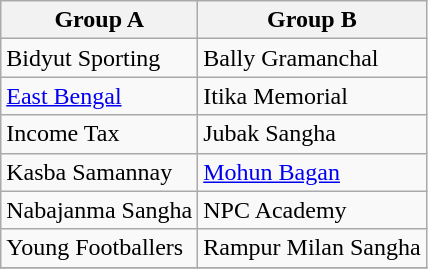<table class="wikitable">
<tr>
<th>Group A</th>
<th>Group B</th>
</tr>
<tr>
<td>Bidyut Sporting</td>
<td>Bally Gramanchal</td>
</tr>
<tr>
<td><a href='#'>East Bengal</a></td>
<td>Itika Memorial</td>
</tr>
<tr>
<td>Income Tax</td>
<td>Jubak Sangha</td>
</tr>
<tr>
<td>Kasba Samannay</td>
<td><a href='#'>Mohun Bagan</a></td>
</tr>
<tr>
<td>Nabajanma Sangha</td>
<td>NPC Academy</td>
</tr>
<tr>
<td>Young Footballers</td>
<td>Rampur Milan Sangha</td>
</tr>
<tr>
</tr>
</table>
